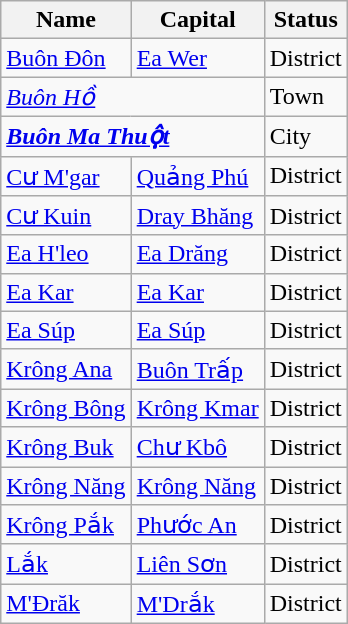<table class="wikitable sortable">
<tr>
<th>Name</th>
<th>Capital</th>
<th>Status</th>
</tr>
<tr>
<td><a href='#'>Buôn Đôn</a></td>
<td><a href='#'>Ea Wer</a></td>
<td>District</td>
</tr>
<tr>
<td colspan="2"><em><a href='#'>Buôn Hồ</a></em></td>
<td>Town</td>
</tr>
<tr>
<td colspan="2"><strong><em><a href='#'>Buôn Ma Thuột</a></em></strong></td>
<td>City</td>
</tr>
<tr>
<td><a href='#'>Cư M'gar</a></td>
<td><a href='#'>Quảng Phú</a></td>
<td>District</td>
</tr>
<tr>
<td><a href='#'>Cư Kuin</a></td>
<td><a href='#'>Dray Bhăng</a></td>
<td>District</td>
</tr>
<tr>
<td><a href='#'>Ea H'leo</a></td>
<td><a href='#'>Ea Drăng</a></td>
<td>District</td>
</tr>
<tr>
<td><a href='#'>Ea Kar</a></td>
<td><a href='#'>Ea Kar</a></td>
<td>District</td>
</tr>
<tr>
<td><a href='#'>Ea Súp</a></td>
<td><a href='#'>Ea Súp</a></td>
<td>District</td>
</tr>
<tr>
<td><a href='#'>Krông Ana</a></td>
<td><a href='#'>Buôn Trấp</a></td>
<td>District</td>
</tr>
<tr>
<td><a href='#'>Krông Bông</a></td>
<td><a href='#'>Krông Kmar</a></td>
<td>District</td>
</tr>
<tr>
<td><a href='#'>Krông Buk</a></td>
<td><a href='#'>Chư Kbô</a></td>
<td>District</td>
</tr>
<tr>
<td><a href='#'>Krông Năng</a></td>
<td><a href='#'>Krông Năng</a></td>
<td>District</td>
</tr>
<tr>
<td><a href='#'>Krông Pắk</a></td>
<td><a href='#'>Phước An</a></td>
<td>District</td>
</tr>
<tr>
<td><a href='#'>Lắk</a></td>
<td><a href='#'>Liên Sơn</a></td>
<td>District</td>
</tr>
<tr>
<td><a href='#'>M'Đrăk</a></td>
<td><a href='#'>M'Drắk</a></td>
<td>District</td>
</tr>
</table>
